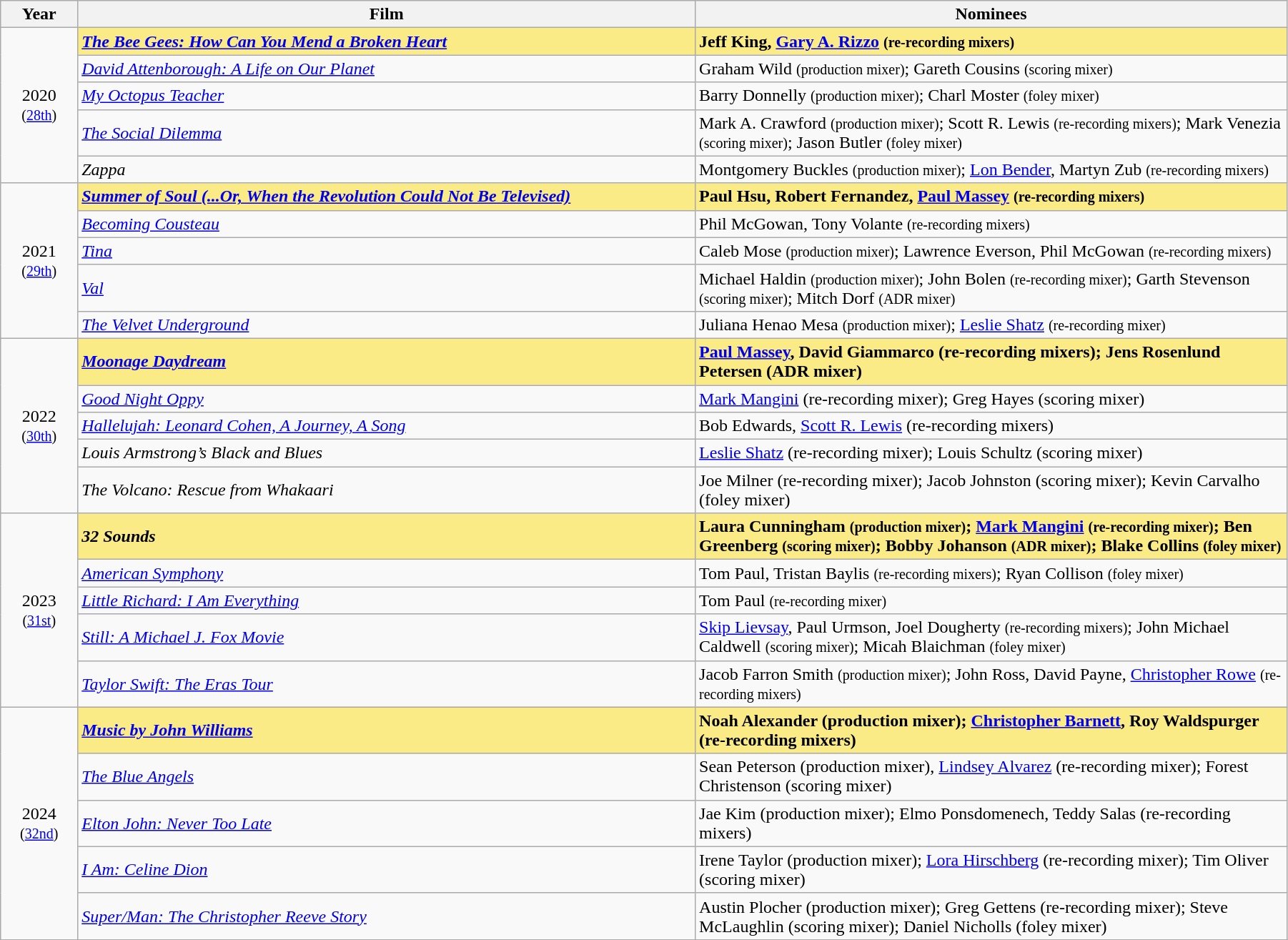<table class="wikitable" width="95%" cellpadding="5">
<tr>
<th width="6%">Year</th>
<th width="48%">Film</th>
<th width="48%">Nominees</th>
</tr>
<tr>
<td rowspan="5" style="text-align:center;">2020 <br><small>(<a href='#'>28th</a>)</small><br></td>
<td style="background:#FAEB86;"><strong><em><a href='#'>The Bee Gees: How Can You Mend a Broken Heart</a></em></strong></td>
<td style="background:#FAEB86;"><strong>Jeff King, <a href='#'>Gary A. Rizzo</a> <small>(re-recording mixers)</small></strong></td>
</tr>
<tr>
<td><em><a href='#'>David Attenborough: A Life on Our Planet</a></em></td>
<td>Graham Wild <small>(production mixer)</small>; Gareth Cousins <small>(scoring mixer)</small></td>
</tr>
<tr>
<td><em><a href='#'>My Octopus Teacher</a></em></td>
<td>Barry Donnelly <small>(production mixer)</small>; Charl Moster <small>(foley mixer)</small></td>
</tr>
<tr>
<td><em><a href='#'>The Social Dilemma</a></em></td>
<td>Mark A. Crawford <small>(production mixer)</small>; Scott R. Lewis <small>(re-recording mixers)</small>; Mark Venezia <small>(scoring mixer)</small>; Jason Butler <small>(foley mixer)</small></td>
</tr>
<tr>
<td><em>Zappa</em></td>
<td>Montgomery Buckles <small>(production mixer)</small>; <a href='#'>Lon Bender</a>, Martyn Zub <small>(re-recording mixers)</small></td>
</tr>
<tr>
<td rowspan="5" style="text-align:center;">2021 <br><small>(<a href='#'>29th</a>)</small><br></td>
<td style="background:#FAEB86;"><strong><em><a href='#'>Summer of Soul (...Or, When the Revolution Could Not Be Televised)</a></em></strong></td>
<td style="background:#FAEB86;"><strong>Paul Hsu, Robert Fernandez, <a href='#'>Paul Massey</a> <small>(re-recording mixers)</small></strong></td>
</tr>
<tr>
<td><em><a href='#'>Becoming Cousteau</a></em></td>
<td>Phil McGowan, Tony Volante <small>(re-recording mixers)</small></td>
</tr>
<tr>
<td><em><a href='#'>Tina</a></em></td>
<td>Caleb Mose <small>(production mixer)</small>; Lawrence Everson, Phil McGowan <small>(re-recording mixers)</small></td>
</tr>
<tr>
<td><em><a href='#'>Val</a></em></td>
<td>Michael Haldin <small>(production mixer)</small>; John Bolen <small>(re-recording mixer)</small>; Garth Stevenson <small>(scoring mixer)</small>; Mitch Dorf <small>(ADR mixer)</small></td>
</tr>
<tr>
<td><em><a href='#'>The Velvet Underground</a></em></td>
<td>Juliana Henao Mesa <small>(production mixer)</small>; <a href='#'>Leslie Shatz</a> <small>(re-recording mixer)</small></td>
</tr>
<tr>
<td rowspan="5" style="text-align:center;">2022 <br><small>(<a href='#'>30th</a>)</small><br></td>
<td style="background:#FAEB86;"><strong><em><a href='#'>Moonage Daydream</a></em></strong></td>
<td style="background:#FAEB86;"><strong><a href='#'>Paul Massey</a>, David Giammarco (re-recording mixers); Jens Rosenlund Petersen (ADR mixer)</strong></td>
</tr>
<tr>
<td><em><a href='#'>Good Night Oppy</a></em></td>
<td><a href='#'>Mark Mangini</a> (re-recording mixer); Greg Hayes (scoring mixer)</td>
</tr>
<tr>
<td><em><a href='#'>Hallelujah: Leonard Cohen, A Journey, A Song</a></em></td>
<td>Bob Edwards, <a href='#'>Scott R. Lewis</a> (re-recording mixers)</td>
</tr>
<tr>
<td><em>Louis Armstrong’s Black and Blues</em></td>
<td><a href='#'>Leslie Shatz</a> (re-recording mixer); Louis Schultz (scoring mixer)</td>
</tr>
<tr>
<td><em>The Volcano: Rescue from Whakaari</em></td>
<td>Joe Milner (re-recording mixer); Jacob Johnston (scoring mixer); Kevin Carvalho (foley mixer)</td>
</tr>
<tr>
<td rowspan="5" style="text-align:center;">2023 <br><small>(<a href='#'>31st</a>)</small><br></td>
<td style="background:#FAEB86;"><strong><em>32 Sounds</em></strong></td>
<td style="background:#FAEB86;"><strong>Laura Cunningham <small>(production mixer)</small>; <a href='#'>Mark Mangini</a> <small>(re-recording mixer)</small>; Ben Greenberg <small>(scoring mixer)</small>; Bobby Johanson <small>(ADR mixer)</small>; Blake Collins <small>(foley mixer)</small></strong></td>
</tr>
<tr>
<td><em><a href='#'>American Symphony</a></em></td>
<td>Tom Paul, Tristan Baylis <small>(re-recording mixers)</small>; Ryan Collison <small>(foley mixer)</small></td>
</tr>
<tr>
<td><em><a href='#'>Little Richard: I Am Everything</a></em></td>
<td>Tom Paul <small>(re-recording mixer)</small></td>
</tr>
<tr>
<td><em><a href='#'>Still: A Michael J. Fox Movie</a></em></td>
<td><a href='#'>Skip Lievsay</a>, Paul Urmson, Joel Dougherty <small>(re-recording mixers)</small>; John Michael Caldwell <small>(scoring mixer)</small>; Micah Blaichman <small>(foley mixer)</small></td>
</tr>
<tr>
<td><em><a href='#'>Taylor Swift: The Eras Tour</a></em></td>
<td>Jacob Farron Smith <small>(production mixer)</small>; John Ross, David Payne, <a href='#'>Christopher Rowe</a> <small>(re-recording mixers)</small></td>
</tr>
<tr>
<td rowspan="5" style="text-align:center;">2024 <br><small>(<a href='#'>32nd</a>)</small><br></td>
<td style="background:#FAEB86;"><strong><em><a href='#'>Music by John Williams</a></em></strong></td>
<td style="background:#FAEB86;"><strong>Noah Alexander (production mixer); <a href='#'>Christopher Barnett</a>, Roy Waldspurger (re-recording mixers)</strong></td>
</tr>
<tr>
<td><em><a href='#'>The Blue Angels</a></em></td>
<td>Sean Peterson (production mixer), <a href='#'>Lindsey Alvarez</a> (re-recording mixer); Forest Christenson (scoring mixer)</td>
</tr>
<tr>
<td><em><a href='#'>Elton John: Never Too Late</a></em></td>
<td>Jae Kim (production mixer); Elmo Ponsdomenech, Teddy Salas (re-recording mixers)</td>
</tr>
<tr>
<td><em><a href='#'>I Am: Celine Dion</a></em></td>
<td>Irene Taylor (production mixer); <a href='#'>Lora Hirschberg</a> (re-recording mixer); Tim Oliver (scoring mixer)</td>
</tr>
<tr>
<td><em><a href='#'>Super/Man: The Christopher Reeve Story</a></em></td>
<td>Austin Plocher (production mixer); Greg Gettens (re-recording mixer); Steve McLaughlin (scoring mixer); Daniel Nicholls (foley mixer)</td>
</tr>
<tr>
</tr>
</table>
